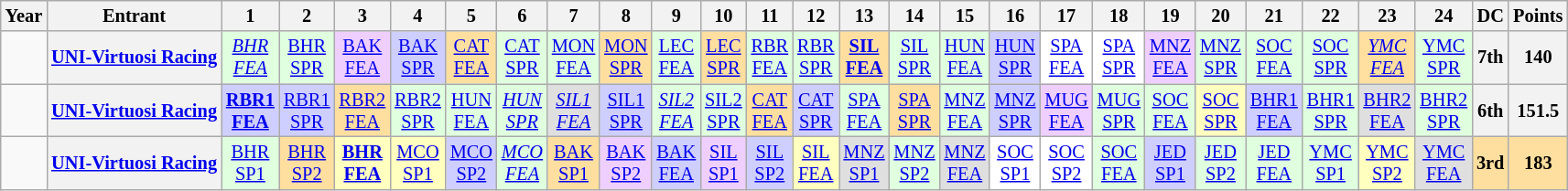<table class="wikitable" style="text-align:center; font-size:85%">
<tr>
<th>Year</th>
<th>Entrant</th>
<th>1</th>
<th>2</th>
<th>3</th>
<th>4</th>
<th>5</th>
<th>6</th>
<th>7</th>
<th>8</th>
<th>9</th>
<th>10</th>
<th>11</th>
<th>12</th>
<th>13</th>
<th>14</th>
<th>15</th>
<th>16</th>
<th>17</th>
<th>18</th>
<th>19</th>
<th>20</th>
<th>21</th>
<th>22</th>
<th>23</th>
<th>24</th>
<th>DC</th>
<th>Points</th>
</tr>
<tr>
<td></td>
<th nowrap><a href='#'>UNI-Virtuosi Racing</a></th>
<td style="background:#DFFFDF;"><em><a href='#'>BHR<br>FEA</a></em><br></td>
<td style="background:#DFFFDF;"><a href='#'>BHR<br>SPR</a><br></td>
<td style="background:#EFCFFF;"><a href='#'>BAK<br>FEA</a><br></td>
<td style="background:#CFCFFF;"><a href='#'>BAK<br>SPR</a><br></td>
<td style="background:#FFDF9F;"><a href='#'>CAT<br>FEA</a><br></td>
<td style="background:#DFFFDF;"><a href='#'>CAT<br>SPR</a><br></td>
<td style="background:#DFFFDF;"><a href='#'>MON<br>FEA</a><br></td>
<td style="background:#FFDF9F;"><a href='#'>MON<br>SPR</a><br></td>
<td style="background:#DFFFDF;"><a href='#'>LEC<br>FEA</a><br></td>
<td style="background:#FFDF9F;"><a href='#'>LEC<br>SPR</a><br></td>
<td style="background:#DFFFDF;"><a href='#'>RBR<br>FEA</a><br></td>
<td style="background:#DFFFDF;"><a href='#'>RBR<br>SPR</a><br></td>
<td style="background:#FFDF9F;"><strong><a href='#'>SIL<br>FEA</a></strong><br></td>
<td style="background:#DFFFDF;"><a href='#'>SIL<br>SPR</a><br></td>
<td style="background:#DFFFDF;"><a href='#'>HUN<br>FEA</a><br></td>
<td style="background:#CFCFFF;"><a href='#'>HUN<br>SPR</a><br></td>
<td style="background:#FFFFFF;"><a href='#'>SPA<br>FEA</a><br></td>
<td style="background:#FFFFFF;"><a href='#'>SPA<br>SPR</a><br></td>
<td style="background:#EFCFFF;"><a href='#'>MNZ<br>FEA</a><br></td>
<td style="background:#DFFFDF;"><a href='#'>MNZ<br>SPR</a><br></td>
<td style="background:#DFFFDF;"><a href='#'>SOC<br>FEA</a><br></td>
<td style="background:#DFFFDF;"><a href='#'>SOC<br>SPR</a><br></td>
<td style="background:#FFDF9F;"><em><a href='#'>YMC<br>FEA</a></em><br></td>
<td style="background:#DFFFDF;"><a href='#'>YMC<br>SPR</a><br></td>
<th>7th</th>
<th>140</th>
</tr>
<tr>
<td></td>
<th nowrap><a href='#'>UNI-Virtuosi Racing</a></th>
<td style="background:#CFCFFF;"><strong><a href='#'>RBR1<br>FEA</a></strong><br></td>
<td style="background:#CFCFFF;"><a href='#'>RBR1<br>SPR</a><br></td>
<td style="background:#FFDF9F;"><a href='#'>RBR2<br>FEA</a><br></td>
<td style="background:#DFFFDF;"><a href='#'>RBR2<br>SPR</a><br></td>
<td style="background:#DFFFDF;"><a href='#'>HUN<br>FEA</a><br></td>
<td style="background:#DFFFDF;"><em><a href='#'>HUN<br>SPR</a></em><br></td>
<td style="background:#DFDFDF;"><em><a href='#'>SIL1<br>FEA</a></em><br></td>
<td style="background:#CFCFFF;"><a href='#'>SIL1<br>SPR</a><br></td>
<td style="background:#DFFFDF;"><em><a href='#'>SIL2<br>FEA</a></em><br></td>
<td style="background:#DFFFDF;"><a href='#'>SIL2<br>SPR</a><br></td>
<td style="background:#FFDF9F;"><a href='#'>CAT<br>FEA</a><br></td>
<td style="background:#CFCFFF;"><a href='#'>CAT<br>SPR</a><br></td>
<td style="background:#DFFFDF;"><a href='#'>SPA<br>FEA</a><br></td>
<td style="background:#FFDF9F;"><a href='#'>SPA<br>SPR</a><br></td>
<td style="background:#DFFFDF;"><a href='#'>MNZ<br>FEA</a><br></td>
<td style="background:#CFCFFF;"><a href='#'>MNZ<br>SPR</a><br></td>
<td style="background:#EFCFFF;"><a href='#'>MUG<br>FEA</a><br></td>
<td style="background:#DFFFDF;"><a href='#'>MUG<br>SPR</a><br></td>
<td style="background:#DFFFDF;"><a href='#'>SOC<br>FEA</a><br></td>
<td style="background:#FFFFBF;"><a href='#'>SOC<br>SPR</a><br></td>
<td style="background:#CFCFFF;"><a href='#'>BHR1<br>FEA</a><br></td>
<td style="background:#DFFFDF;"><a href='#'>BHR1<br>SPR</a><br></td>
<td style="background:#DFDFDF;"><a href='#'>BHR2<br>FEA</a><br></td>
<td style="background:#DFFFDF;"><a href='#'>BHR2<br>SPR</a><br></td>
<th>6th</th>
<th>151.5</th>
</tr>
<tr>
<td></td>
<th nowrap><a href='#'>UNI-Virtuosi Racing</a></th>
<td style="background:#DFFFDF;"><a href='#'>BHR<br>SP1</a><br></td>
<td style="background:#FFDF9F;"><a href='#'>BHR<br>SP2</a><br></td>
<td style="background:#FFFFBF;"><strong><a href='#'>BHR<br>FEA</a></strong><br></td>
<td style="background:#FFFFBF;"><a href='#'>MCO<br>SP1</a><br></td>
<td style="background:#CFCFFF;"><a href='#'>MCO<br>SP2</a><br></td>
<td style="background:#DFFFDF;"><em><a href='#'>MCO<br>FEA</a></em><br></td>
<td style="background:#FFDF9F;"><a href='#'>BAK<br>SP1</a><br></td>
<td style="background:#EFCFFF;"><a href='#'>BAK<br>SP2</a><br></td>
<td style="background:#CFCFFF;"><a href='#'>BAK<br>FEA</a><br></td>
<td style="background:#EFCFFF;"><a href='#'>SIL<br>SP1</a><br></td>
<td style="background:#CFCFFF;"><a href='#'>SIL<br>SP2</a><br></td>
<td style="background:#FFFFBF;"><a href='#'>SIL<br>FEA</a><br></td>
<td style="background:#DFDFDF;"><a href='#'>MNZ<br>SP1</a><br></td>
<td style="background:#DFFFDF;"><a href='#'>MNZ<br>SP2</a><br></td>
<td style="background:#DFDFDF;"><a href='#'>MNZ<br>FEA</a><br></td>
<td style="background:#FFFFFF;"><a href='#'>SOC<br>SP1</a><br></td>
<td style="background:#FFFFFF;"><a href='#'>SOC<br>SP2</a><br></td>
<td style="background:#DFFFDF;"><a href='#'>SOC<br>FEA</a><br></td>
<td style="background:#CFCFFF;"><a href='#'>JED<br>SP1</a><br></td>
<td style="background:#DFFFDF;"><a href='#'>JED<br>SP2</a><br></td>
<td style="background:#DFFFDF;"><a href='#'>JED<br>FEA</a><br></td>
<td style="background:#DFFFDF;"><a href='#'>YMC<br>SP1</a><br></td>
<td style="background:#FFFFBF;"><a href='#'>YMC<br>SP2</a><br></td>
<td style="background:#DFDFDF;"><a href='#'>YMC<br>FEA</a><br></td>
<th style="background:#FFDF9F;">3rd</th>
<th style="background:#FFDF9F;">183</th>
</tr>
</table>
